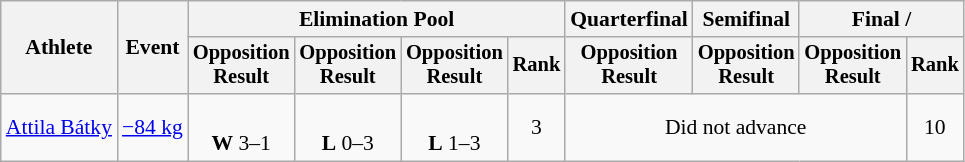<table class="wikitable" style="font-size:90%">
<tr>
<th rowspan="2">Athlete</th>
<th rowspan="2">Event</th>
<th colspan=4>Elimination Pool</th>
<th>Quarterfinal</th>
<th>Semifinal</th>
<th colspan=2>Final / </th>
</tr>
<tr style="font-size: 95%">
<th>Opposition<br>Result</th>
<th>Opposition<br>Result</th>
<th>Opposition<br>Result</th>
<th>Rank</th>
<th>Opposition<br>Result</th>
<th>Opposition<br>Result</th>
<th>Opposition<br>Result</th>
<th>Rank</th>
</tr>
<tr align=center>
<td align=left><a href='#'>Attila Bátky</a></td>
<td align=left><a href='#'>−84 kg</a></td>
<td><br><strong>W</strong> 3–1 <sup></sup></td>
<td><br><strong>L</strong> 0–3 <sup></sup></td>
<td><br><strong>L</strong> 1–3 <sup></sup></td>
<td>3</td>
<td colspan=3>Did not advance</td>
<td>10</td>
</tr>
</table>
